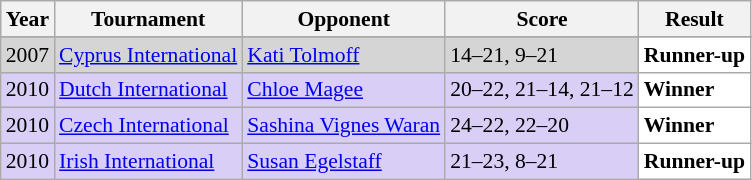<table class="sortable wikitable" style="font-size:90%;">
<tr>
<th>Year</th>
<th>Tournament</th>
<th>Opponent</th>
<th>Score</th>
<th>Result</th>
</tr>
<tr>
</tr>
<tr style="background:#D5D5D5">
<td align="center">2007</td>
<td align="left"><a href='#'>Cyprus International</a></td>
<td align="left"> <a href='#'>Kati Tolmoff</a></td>
<td align="left">14–21, 9–21</td>
<td style="text-align:left; background:white"> <strong>Runner-up</strong></td>
</tr>
<tr style="background:#D8CEF6">
<td align="center">2010</td>
<td align="left"><a href='#'>Dutch International</a></td>
<td align="left"> <a href='#'>Chloe Magee</a></td>
<td align="left">20–22, 21–14, 21–12</td>
<td style="text-align:left; background:white"> <strong>Winner</strong></td>
</tr>
<tr style="background:#D8CEF6">
<td align="center">2010</td>
<td align="left"><a href='#'>Czech International</a></td>
<td align="left"> <a href='#'>Sashina Vignes Waran</a></td>
<td align="left">24–22, 22–20</td>
<td style="text-align:left; background:white"> <strong>Winner</strong></td>
</tr>
<tr style="background:#D8CEF6">
<td align="center">2010</td>
<td align="left"><a href='#'>Irish International</a></td>
<td align="left"> <a href='#'>Susan Egelstaff</a></td>
<td align="left">21–23, 8–21</td>
<td style="text-align:left; background:white"> <strong>Runner-up</strong></td>
</tr>
</table>
